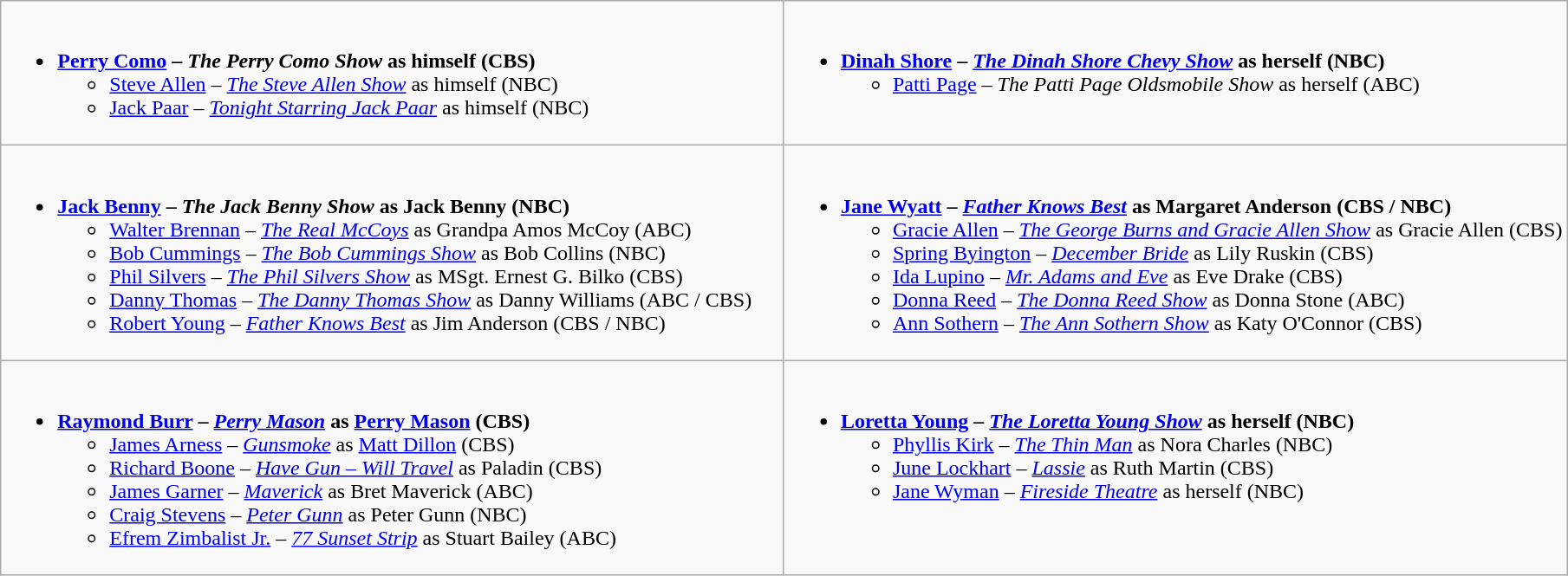<table class="wikitable">
<tr>
<td style="vertical-align:top;" width="50%"><br><ul><li><strong><a href='#'>Perry Como</a> – <em>The Perry Como Show</em> as himself (CBS)</strong><ul><li><a href='#'>Steve Allen</a> – <em><a href='#'>The Steve Allen Show</a></em> as himself (NBC)</li><li><a href='#'>Jack Paar</a> – <em><a href='#'>Tonight Starring Jack Paar</a></em> as himself (NBC)</li></ul></li></ul></td>
<td style="vertical-align:top;" width="50%"><br><ul><li><strong><a href='#'>Dinah Shore</a> – <em><a href='#'>The Dinah Shore Chevy Show</a></em> as herself (NBC)</strong><ul><li><a href='#'>Patti Page</a> – <em>The Patti Page Oldsmobile Show</em> as herself (ABC)</li></ul></li></ul></td>
</tr>
<tr>
<td style="vertical-align:top;" width="50%"><br><ul><li><strong><a href='#'>Jack Benny</a> – <em>The Jack Benny Show</em> as Jack Benny (NBC)</strong><ul><li><a href='#'>Walter Brennan</a> – <em><a href='#'>The Real McCoys</a></em> as Grandpa Amos McCoy (ABC)</li><li><a href='#'>Bob Cummings</a> – <em><a href='#'>The Bob Cummings Show</a></em> as Bob Collins (NBC)</li><li><a href='#'>Phil Silvers</a> – <em><a href='#'>The Phil Silvers Show</a></em> as MSgt. Ernest G. Bilko (CBS)</li><li><a href='#'>Danny Thomas</a> – <em><a href='#'>The Danny Thomas Show</a></em> as Danny Williams (ABC / CBS)</li><li><a href='#'>Robert Young</a> – <em><a href='#'>Father Knows Best</a></em> as Jim Anderson (CBS / NBC)</li></ul></li></ul></td>
<td style="vertical-align:top;" width="50%"><br><ul><li><strong><a href='#'>Jane Wyatt</a> – <em><a href='#'>Father Knows Best</a></em> as Margaret Anderson (CBS / NBC)</strong><ul><li><a href='#'>Gracie Allen</a> – <em><a href='#'>The George Burns and Gracie Allen Show</a></em> as Gracie Allen (CBS)</li><li><a href='#'>Spring Byington</a> – <em><a href='#'>December Bride</a></em> as Lily Ruskin (CBS)</li><li><a href='#'>Ida Lupino</a> – <em><a href='#'>Mr. Adams and Eve</a></em> as Eve Drake (CBS)</li><li><a href='#'>Donna Reed</a> – <em><a href='#'>The Donna Reed Show</a></em> as Donna Stone (ABC)</li><li><a href='#'>Ann Sothern</a> – <em><a href='#'>The Ann Sothern Show</a></em> as Katy O'Connor (CBS)</li></ul></li></ul></td>
</tr>
<tr>
<td style="vertical-align:top;" width="50%"><br><ul><li><strong><a href='#'>Raymond Burr</a> – <em><a href='#'>Perry Mason</a></em> as <a href='#'>Perry Mason</a> (CBS)</strong><ul><li><a href='#'>James Arness</a> – <em><a href='#'>Gunsmoke</a></em> as <a href='#'>Matt Dillon</a> (CBS)</li><li><a href='#'>Richard Boone</a> – <em><a href='#'>Have Gun – Will Travel</a></em> as Paladin (CBS)</li><li><a href='#'>James Garner</a> – <em><a href='#'>Maverick</a></em> as Bret Maverick (ABC)</li><li><a href='#'>Craig Stevens</a> – <em><a href='#'>Peter Gunn</a></em> as Peter Gunn (NBC)</li><li><a href='#'>Efrem Zimbalist Jr.</a> – <em><a href='#'>77 Sunset Strip</a></em> as Stuart Bailey (ABC)</li></ul></li></ul></td>
<td style="vertical-align:top;" width="50%"><br><ul><li><strong><a href='#'>Loretta Young</a> – <em><a href='#'>The Loretta Young Show</a></em> as herself (NBC)</strong><ul><li><a href='#'>Phyllis Kirk</a> – <em><a href='#'>The Thin Man</a></em> as Nora Charles (NBC)</li><li><a href='#'>June Lockhart</a> – <em><a href='#'>Lassie</a></em> as Ruth Martin (CBS)</li><li><a href='#'>Jane Wyman</a> – <em><a href='#'>Fireside Theatre</a></em> as herself (NBC)</li></ul></li></ul></td>
</tr>
</table>
